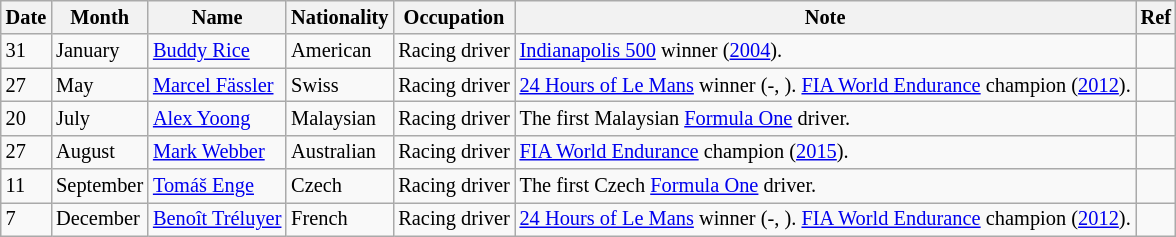<table class="wikitable" style="font-size:85%;">
<tr>
<th>Date</th>
<th>Month</th>
<th>Name</th>
<th>Nationality</th>
<th>Occupation</th>
<th>Note</th>
<th>Ref</th>
</tr>
<tr>
<td>31</td>
<td>January</td>
<td><a href='#'>Buddy Rice</a></td>
<td>American</td>
<td>Racing driver</td>
<td><a href='#'>Indianapolis 500</a> winner (<a href='#'>2004</a>).</td>
<td></td>
</tr>
<tr>
<td>27</td>
<td>May</td>
<td><a href='#'>Marcel Fässler</a></td>
<td>Swiss</td>
<td>Racing driver</td>
<td><a href='#'>24 Hours of Le Mans</a> winner (-, ). <a href='#'>FIA World Endurance</a> champion (<a href='#'>2012</a>).</td>
<td></td>
</tr>
<tr>
<td>20</td>
<td>July</td>
<td><a href='#'>Alex Yoong</a></td>
<td>Malaysian</td>
<td>Racing driver</td>
<td>The first Malaysian <a href='#'>Formula One</a> driver.</td>
<td></td>
</tr>
<tr>
<td>27</td>
<td>August</td>
<td><a href='#'>Mark Webber</a></td>
<td>Australian</td>
<td>Racing driver</td>
<td><a href='#'>FIA World Endurance</a> champion (<a href='#'>2015</a>).</td>
<td></td>
</tr>
<tr>
<td>11</td>
<td>September</td>
<td><a href='#'>Tomáš Enge</a></td>
<td>Czech</td>
<td>Racing driver</td>
<td>The first Czech <a href='#'>Formula One</a> driver.</td>
<td></td>
</tr>
<tr>
<td>7</td>
<td>December</td>
<td><a href='#'>Benoît Tréluyer</a></td>
<td>French</td>
<td>Racing driver</td>
<td><a href='#'>24 Hours of Le Mans</a> winner (-, ). <a href='#'>FIA World Endurance</a> champion (<a href='#'>2012</a>).</td>
<td></td>
</tr>
</table>
